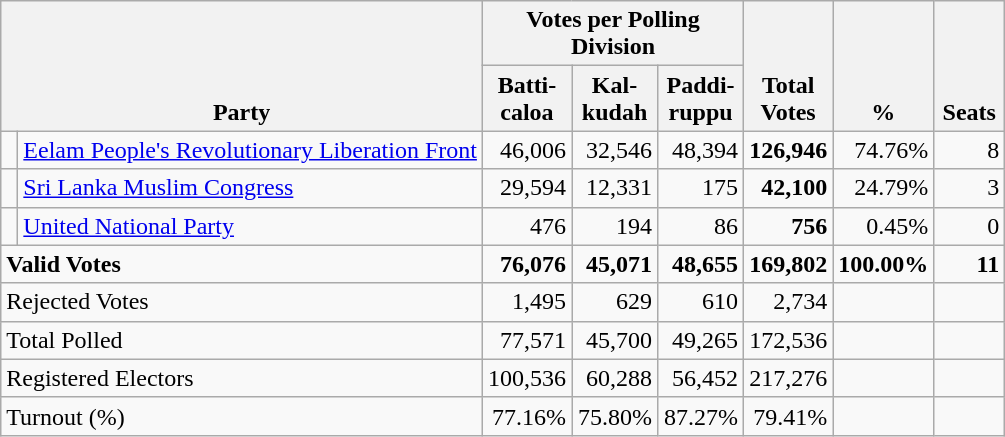<table class="wikitable" border="1" style="text-align:right;">
<tr>
<th align=left valign=bottom rowspan=2 colspan=2>Party</th>
<th colspan=3>Votes per Polling Division</th>
<th align=center valign=bottom rowspan=2 width="50">Total Votes</th>
<th align=center valign=bottom rowspan=2 width="50">%</th>
<th align=center valign=bottom rowspan=2 width="40">Seats</th>
</tr>
<tr>
<th align=center valign=bottom width="50">Batti-<br>caloa</th>
<th align=center valign=bottom width="50">Kal-<br>kudah</th>
<th align=center valign=bottom width="50">Paddi-<br>ruppu</th>
</tr>
<tr>
<td bgcolor=> </td>
<td align=left><a href='#'>Eelam People's Revolutionary Liberation Front</a></td>
<td>46,006</td>
<td>32,546</td>
<td>48,394</td>
<td><strong>126,946</strong></td>
<td>74.76%</td>
<td>8</td>
</tr>
<tr>
<td bgcolor=> </td>
<td align=left><a href='#'>Sri Lanka Muslim Congress</a></td>
<td>29,594</td>
<td>12,331</td>
<td>175</td>
<td><strong>42,100</strong></td>
<td>24.79%</td>
<td>3</td>
</tr>
<tr>
<td bgcolor=> </td>
<td align=left><a href='#'>United National Party</a></td>
<td>476</td>
<td>194</td>
<td>86</td>
<td><strong>756</strong></td>
<td>0.45%</td>
<td>0</td>
</tr>
<tr>
<td align=left colspan=2><strong>Valid Votes</strong></td>
<td><strong>76,076</strong></td>
<td><strong>45,071</strong></td>
<td><strong>48,655</strong></td>
<td><strong>169,802</strong></td>
<td><strong>100.00%</strong></td>
<td><strong>11</strong></td>
</tr>
<tr>
<td align=left colspan=2>Rejected Votes</td>
<td>1,495</td>
<td>629</td>
<td>610</td>
<td>2,734</td>
<td></td>
<td></td>
</tr>
<tr>
<td align=left colspan=2>Total Polled</td>
<td>77,571</td>
<td>45,700</td>
<td>49,265</td>
<td>172,536</td>
<td></td>
<td></td>
</tr>
<tr>
<td align=left colspan=2>Registered Electors</td>
<td>100,536</td>
<td>60,288</td>
<td>56,452</td>
<td>217,276</td>
<td></td>
<td></td>
</tr>
<tr>
<td align=left colspan=2>Turnout (%)</td>
<td>77.16%</td>
<td>75.80%</td>
<td>87.27%</td>
<td>79.41%</td>
<td></td>
<td></td>
</tr>
</table>
